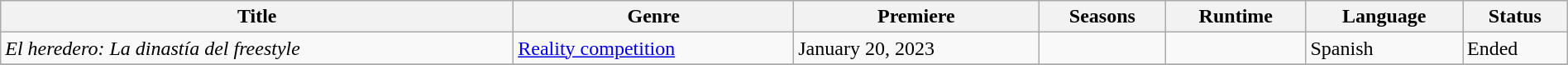<table class="wikitable sortable" style="width:100%;">
<tr>
<th>Title</th>
<th>Genre</th>
<th>Premiere</th>
<th>Seasons</th>
<th>Runtime</th>
<th>Language</th>
<th>Status</th>
</tr>
<tr>
<td><em>El heredero: La dinastía del freestyle</em></td>
<td><a href='#'>Reality competition</a></td>
<td>January 20, 2023</td>
<td></td>
<td></td>
<td>Spanish</td>
<td>Ended</td>
</tr>
<tr>
</tr>
</table>
